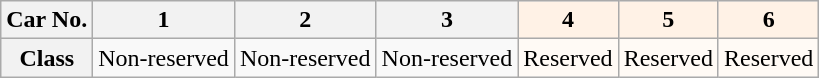<table class="wikitable">
<tr>
<th>Car No.</th>
<th>1</th>
<th>2</th>
<th>3</th>
<th style="background: #FFF2E6">4</th>
<th style="background: #FFF2E6">5</th>
<th colspan=2 style="background: #FFF2E6">6</th>
</tr>
<tr>
<th>Class</th>
<td>Non-reserved</td>
<td>Non-reserved</td>
<td>Non-reserved</td>
<td style="background: #FFFAF5">Reserved</td>
<td style="background: #FFFAF5">Reserved</td>
<td style="background: #FFFAF5">Reserved</td>
</tr>
</table>
